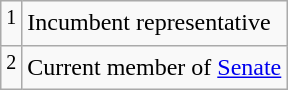<table class="wikitable">
<tr>
<td><sup>1</sup></td>
<td>Incumbent representative</td>
</tr>
<tr>
<td><sup>2</sup></td>
<td>Current member of <a href='#'>Senate</a></td>
</tr>
</table>
